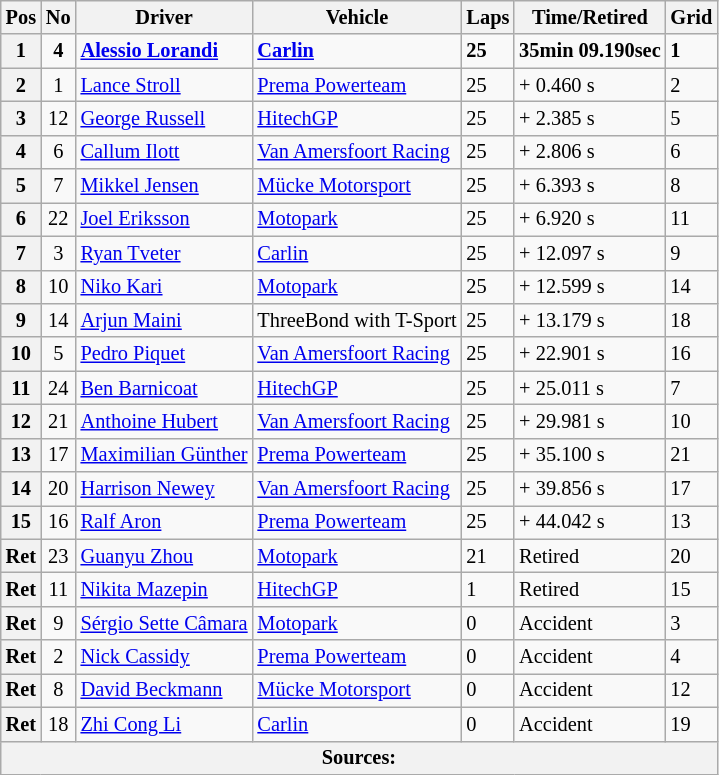<table class="wikitable" style="font-size: 85%;">
<tr>
<th>Pos</th>
<th>No</th>
<th>Driver</th>
<th>Vehicle</th>
<th>Laps</th>
<th>Time/Retired</th>
<th>Grid</th>
</tr>
<tr>
<th>1</th>
<td align="center"><strong>4</strong></td>
<td> <strong><a href='#'>Alessio Lorandi</a></strong></td>
<td><strong><a href='#'>Carlin</a></strong></td>
<td><strong>25</strong></td>
<td><strong>35min 09.190sec</strong></td>
<td><strong>1</strong></td>
</tr>
<tr>
<th>2</th>
<td align="center">1</td>
<td> <a href='#'>Lance Stroll</a></td>
<td><a href='#'>Prema Powerteam</a></td>
<td>25</td>
<td>+ 0.460 s</td>
<td>2</td>
</tr>
<tr>
<th>3</th>
<td align="center">12</td>
<td> <a href='#'>George Russell</a></td>
<td><a href='#'>HitechGP</a></td>
<td>25</td>
<td>+ 2.385 s</td>
<td>5</td>
</tr>
<tr>
<th>4</th>
<td align="center">6</td>
<td> <a href='#'>Callum Ilott</a></td>
<td><a href='#'>Van Amersfoort Racing</a></td>
<td>25</td>
<td>+ 2.806 s</td>
<td>6</td>
</tr>
<tr>
<th>5</th>
<td align="center">7</td>
<td> <a href='#'>Mikkel Jensen</a></td>
<td><a href='#'>Mücke Motorsport</a></td>
<td>25</td>
<td>+ 6.393 s</td>
<td>8</td>
</tr>
<tr>
<th>6</th>
<td align="center">22</td>
<td> <a href='#'>Joel Eriksson</a></td>
<td><a href='#'>Motopark</a></td>
<td>25</td>
<td>+ 6.920 s</td>
<td>11</td>
</tr>
<tr>
<th>7</th>
<td align="center">3</td>
<td> <a href='#'>Ryan Tveter</a></td>
<td><a href='#'>Carlin</a></td>
<td>25</td>
<td>+ 12.097 s</td>
<td>9</td>
</tr>
<tr>
<th>8</th>
<td align="center">10</td>
<td> <a href='#'>Niko Kari</a></td>
<td><a href='#'>Motopark</a></td>
<td>25</td>
<td>+ 12.599 s</td>
<td>14</td>
</tr>
<tr>
<th>9</th>
<td align="center">14</td>
<td> <a href='#'>Arjun Maini</a></td>
<td>ThreeBond with T-Sport</td>
<td>25</td>
<td>+ 13.179 s</td>
<td>18</td>
</tr>
<tr>
<th>10</th>
<td align="center">5</td>
<td> <a href='#'>Pedro Piquet</a></td>
<td><a href='#'>Van Amersfoort Racing</a></td>
<td>25</td>
<td>+ 22.901 s</td>
<td>16</td>
</tr>
<tr>
<th>11</th>
<td align="center">24</td>
<td> <a href='#'>Ben Barnicoat</a></td>
<td><a href='#'>HitechGP</a></td>
<td>25</td>
<td>+ 25.011 s</td>
<td>7</td>
</tr>
<tr>
<th>12</th>
<td align="center">21</td>
<td> <a href='#'>Anthoine Hubert</a></td>
<td><a href='#'>Van Amersfoort Racing</a></td>
<td>25</td>
<td>+ 29.981 s</td>
<td>10</td>
</tr>
<tr>
<th>13</th>
<td align="center">17</td>
<td> <a href='#'>Maximilian Günther</a></td>
<td><a href='#'>Prema Powerteam</a></td>
<td>25</td>
<td>+ 35.100 s</td>
<td>21</td>
</tr>
<tr>
<th>14</th>
<td align="center">20</td>
<td> <a href='#'>Harrison Newey</a></td>
<td><a href='#'>Van Amersfoort Racing</a></td>
<td>25</td>
<td>+ 39.856 s</td>
<td>17</td>
</tr>
<tr>
<th>15</th>
<td align="center">16</td>
<td> <a href='#'>Ralf Aron</a></td>
<td><a href='#'>Prema Powerteam</a></td>
<td>25</td>
<td>+ 44.042 s</td>
<td>13</td>
</tr>
<tr>
<th>Ret</th>
<td align="center">23</td>
<td> <a href='#'>Guanyu Zhou</a></td>
<td><a href='#'>Motopark</a></td>
<td>21</td>
<td>Retired</td>
<td>20</td>
</tr>
<tr>
<th>Ret</th>
<td align="center">11</td>
<td> <a href='#'>Nikita Mazepin</a></td>
<td><a href='#'>HitechGP</a></td>
<td>1</td>
<td>Retired</td>
<td>15</td>
</tr>
<tr>
<th>Ret</th>
<td align="center">9</td>
<td> <a href='#'>Sérgio Sette Câmara</a></td>
<td><a href='#'>Motopark</a></td>
<td>0</td>
<td>Accident</td>
<td>3</td>
</tr>
<tr>
<th>Ret</th>
<td align="center">2</td>
<td> <a href='#'>Nick Cassidy</a></td>
<td><a href='#'>Prema Powerteam</a></td>
<td>0</td>
<td>Accident</td>
<td>4</td>
</tr>
<tr>
<th>Ret</th>
<td align="center">8</td>
<td> <a href='#'>David Beckmann</a></td>
<td><a href='#'>Mücke Motorsport</a></td>
<td>0</td>
<td>Accident</td>
<td>12</td>
</tr>
<tr>
<th>Ret</th>
<td align="center">18</td>
<td> <a href='#'>Zhi Cong Li</a></td>
<td><a href='#'>Carlin</a></td>
<td>0</td>
<td>Accident</td>
<td>19</td>
</tr>
<tr>
<th colspan="8">Sources:</th>
</tr>
</table>
